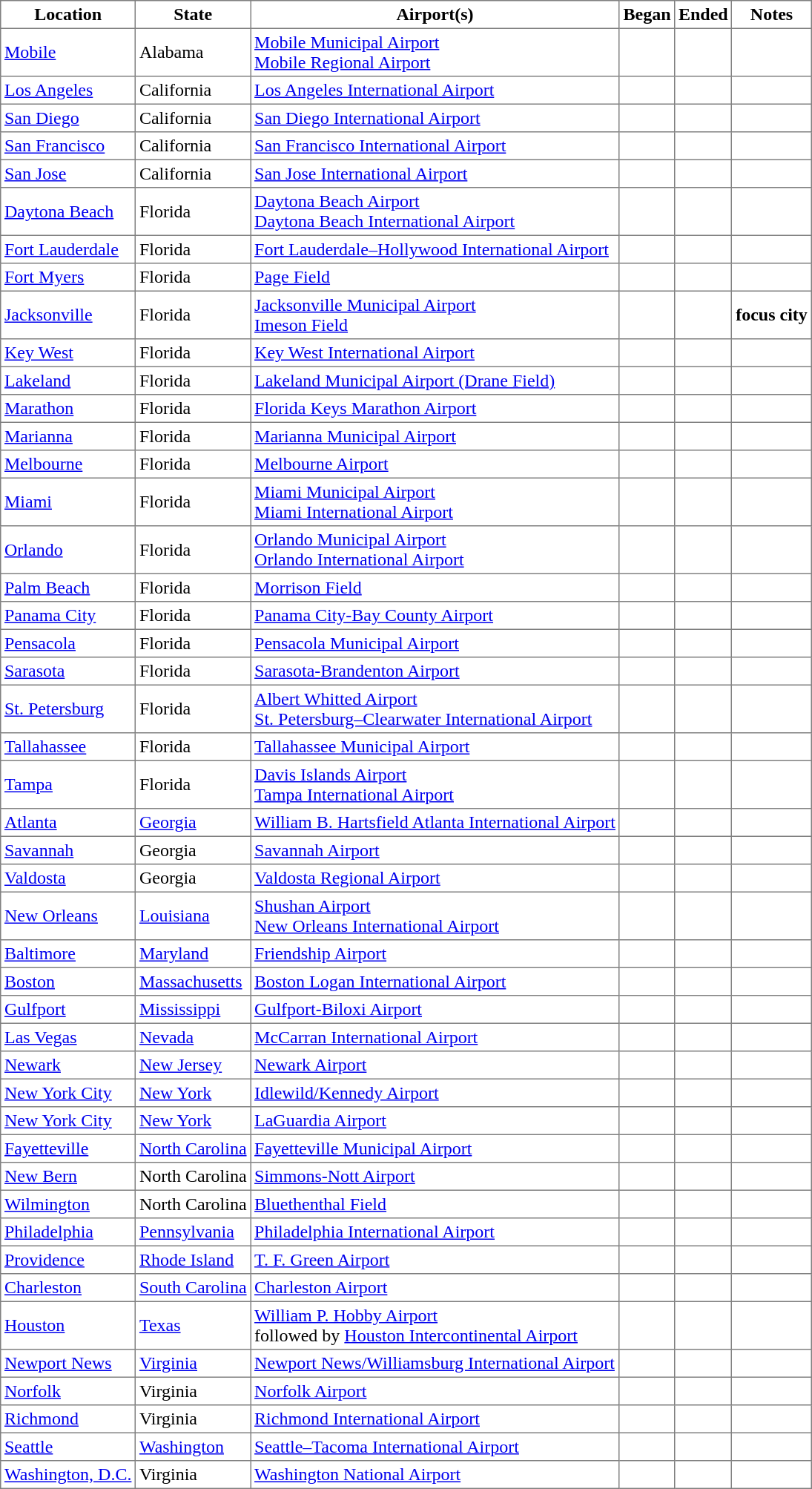<table class="toccolours sortable" border="1" cellpadding="3" style="border-collapse:collapse;text-align:top">
<tr>
<th>Location</th>
<th>State</th>
<th>Airport(s)</th>
<th>Began</th>
<th>Ended</th>
<th>Notes</th>
</tr>
<tr>
<td><a href='#'>Mobile</a></td>
<td>Alabama</td>
<td><a href='#'>Mobile Municipal Airport</a><br><a href='#'>Mobile Regional Airport</a></td>
<td></td>
<td></td>
<td></td>
</tr>
<tr>
<td><a href='#'>Los Angeles</a></td>
<td>California</td>
<td><a href='#'>Los Angeles International Airport</a></td>
<td></td>
<td></td>
<td></td>
</tr>
<tr>
<td><a href='#'>San Diego</a></td>
<td>California</td>
<td><a href='#'>San Diego International Airport</a></td>
<td></td>
<td></td>
<td></td>
</tr>
<tr>
<td><a href='#'>San Francisco</a></td>
<td>California</td>
<td><a href='#'>San Francisco International Airport</a></td>
<td></td>
<td></td>
<td></td>
</tr>
<tr>
<td><a href='#'>San Jose</a></td>
<td>California</td>
<td><a href='#'>San Jose International Airport</a></td>
<td></td>
<td></td>
<td></td>
</tr>
<tr>
<td><a href='#'>Daytona Beach</a></td>
<td>Florida</td>
<td><a href='#'>Daytona Beach Airport</a><br><a href='#'>Daytona Beach International Airport</a></td>
<td></td>
<td></td>
<td></td>
</tr>
<tr>
<td><a href='#'>Fort Lauderdale</a></td>
<td>Florida</td>
<td><a href='#'>Fort Lauderdale–Hollywood International Airport</a></td>
<td></td>
<td></td>
<td></td>
</tr>
<tr>
<td><a href='#'>Fort Myers</a></td>
<td>Florida</td>
<td><a href='#'>Page Field</a></td>
<td></td>
<td></td>
<td></td>
</tr>
<tr>
<td><a href='#'>Jacksonville</a></td>
<td>Florida</td>
<td><a href='#'>Jacksonville Municipal Airport</a><br><a href='#'>Imeson Field</a></td>
<td></td>
<td></td>
<td><strong>focus city</strong></td>
</tr>
<tr>
<td><a href='#'>Key West</a></td>
<td>Florida</td>
<td><a href='#'>Key West International Airport</a></td>
<td></td>
<td></td>
<td></td>
</tr>
<tr>
<td><a href='#'>Lakeland</a></td>
<td>Florida</td>
<td><a href='#'>Lakeland Municipal Airport (Drane Field)</a></td>
<td></td>
<td></td>
<td></td>
</tr>
<tr>
<td><a href='#'>Marathon</a></td>
<td>Florida</td>
<td><a href='#'>Florida Keys Marathon Airport</a></td>
<td></td>
<td></td>
<td></td>
</tr>
<tr>
<td><a href='#'>Marianna</a></td>
<td>Florida</td>
<td><a href='#'>Marianna Municipal Airport</a></td>
<td></td>
<td></td>
<td></td>
</tr>
<tr>
<td><a href='#'>Melbourne</a></td>
<td>Florida</td>
<td><a href='#'>Melbourne Airport</a></td>
<td></td>
<td></td>
<td></td>
</tr>
<tr>
<td><a href='#'>Miami</a></td>
<td>Florida</td>
<td><a href='#'>Miami Municipal Airport</a><br><a href='#'>Miami International Airport</a></td>
<td></td>
<td></td>
<td></td>
</tr>
<tr>
<td><a href='#'>Orlando</a></td>
<td>Florida</td>
<td><a href='#'>Orlando Municipal Airport</a><br><a href='#'>Orlando International Airport</a></td>
<td></td>
<td></td>
<td></td>
</tr>
<tr>
<td><a href='#'>Palm Beach</a></td>
<td>Florida</td>
<td><a href='#'>Morrison Field</a></td>
<td></td>
<td></td>
<td></td>
</tr>
<tr>
<td><a href='#'>Panama City</a></td>
<td>Florida</td>
<td><a href='#'>Panama City-Bay County Airport</a></td>
<td></td>
<td></td>
<td></td>
</tr>
<tr>
<td><a href='#'>Pensacola</a></td>
<td>Florida</td>
<td><a href='#'>Pensacola Municipal Airport</a></td>
<td></td>
<td></td>
<td></td>
</tr>
<tr>
<td><a href='#'>Sarasota</a></td>
<td>Florida</td>
<td><a href='#'>Sarasota-Brandenton Airport</a></td>
<td></td>
<td></td>
<td></td>
</tr>
<tr>
<td><a href='#'>St. Petersburg</a></td>
<td>Florida</td>
<td><a href='#'>Albert Whitted Airport</a><br><a href='#'>St. Petersburg–Clearwater International Airport</a></td>
<td></td>
<td></td>
<td></td>
</tr>
<tr>
<td><a href='#'>Tallahassee</a></td>
<td>Florida</td>
<td><a href='#'>Tallahassee Municipal Airport</a></td>
<td></td>
<td></td>
<td></td>
</tr>
<tr>
<td><a href='#'>Tampa</a></td>
<td>Florida</td>
<td><a href='#'>Davis Islands Airport</a><br><a href='#'>Tampa International Airport</a></td>
<td></td>
<td></td>
<td></td>
</tr>
<tr>
<td><a href='#'>Atlanta</a></td>
<td><a href='#'>Georgia</a></td>
<td><a href='#'>William B. Hartsfield Atlanta International Airport</a></td>
<td></td>
<td></td>
<td></td>
</tr>
<tr>
<td><a href='#'>Savannah</a></td>
<td>Georgia</td>
<td><a href='#'>Savannah Airport</a></td>
<td></td>
<td></td>
<td></td>
</tr>
<tr>
<td><a href='#'>Valdosta</a></td>
<td>Georgia</td>
<td><a href='#'>Valdosta Regional Airport</a></td>
<td></td>
<td></td>
<td></td>
</tr>
<tr>
<td><a href='#'>New Orleans</a></td>
<td><a href='#'>Louisiana</a></td>
<td><a href='#'>Shushan Airport</a><br><a href='#'>New Orleans International Airport</a></td>
<td></td>
<td></td>
<td></td>
</tr>
<tr>
<td><a href='#'>Baltimore</a></td>
<td><a href='#'>Maryland</a></td>
<td><a href='#'>Friendship Airport</a></td>
<td></td>
<td></td>
<td></td>
</tr>
<tr>
<td><a href='#'>Boston</a></td>
<td><a href='#'>Massachusetts</a></td>
<td><a href='#'>Boston Logan International Airport</a></td>
<td></td>
<td></td>
<td></td>
</tr>
<tr>
<td><a href='#'>Gulfport</a></td>
<td><a href='#'>Mississippi</a></td>
<td><a href='#'>Gulfport-Biloxi Airport</a></td>
<td></td>
<td></td>
<td></td>
</tr>
<tr>
<td><a href='#'>Las Vegas</a></td>
<td><a href='#'>Nevada</a></td>
<td><a href='#'>McCarran International Airport</a></td>
<td></td>
<td></td>
<td></td>
</tr>
<tr>
<td><a href='#'>Newark</a></td>
<td><a href='#'>New Jersey</a></td>
<td><a href='#'>Newark Airport</a></td>
<td></td>
<td></td>
<td></td>
</tr>
<tr>
<td><a href='#'>New York City</a></td>
<td><a href='#'>New York</a></td>
<td><a href='#'>Idlewild/Kennedy Airport</a></td>
<td></td>
<td></td>
<td></td>
</tr>
<tr>
<td><a href='#'>New York City</a></td>
<td><a href='#'>New York</a></td>
<td><a href='#'>LaGuardia Airport</a></td>
<td></td>
<td></td>
<td></td>
</tr>
<tr>
<td><a href='#'>Fayetteville</a></td>
<td><a href='#'>North Carolina</a></td>
<td><a href='#'>Fayetteville Municipal Airport</a></td>
<td></td>
<td></td>
<td></td>
</tr>
<tr>
<td><a href='#'>New Bern</a></td>
<td>North Carolina</td>
<td><a href='#'>Simmons-Nott Airport</a></td>
<td></td>
<td></td>
<td></td>
</tr>
<tr>
<td><a href='#'>Wilmington</a></td>
<td>North Carolina</td>
<td><a href='#'>Bluethenthal Field</a></td>
<td></td>
<td></td>
<td></td>
</tr>
<tr>
<td><a href='#'>Philadelphia</a></td>
<td><a href='#'>Pennsylvania</a></td>
<td><a href='#'>Philadelphia International Airport</a></td>
<td></td>
<td></td>
<td></td>
</tr>
<tr>
<td><a href='#'>Providence</a></td>
<td><a href='#'>Rhode Island</a></td>
<td><a href='#'>T. F. Green Airport</a></td>
<td></td>
<td></td>
<td></td>
</tr>
<tr>
<td><a href='#'>Charleston</a></td>
<td><a href='#'>South Carolina</a></td>
<td><a href='#'>Charleston Airport</a></td>
<td></td>
<td></td>
<td></td>
</tr>
<tr>
<td><a href='#'>Houston</a></td>
<td><a href='#'>Texas</a></td>
<td><a href='#'>William P. Hobby Airport</a><br> followed by <a href='#'>Houston Intercontinental Airport</a></td>
<td></td>
<td></td>
<td></td>
</tr>
<tr>
<td><a href='#'>Newport News</a></td>
<td><a href='#'>Virginia</a></td>
<td><a href='#'>Newport News/Williamsburg International Airport</a></td>
<td></td>
<td></td>
<td></td>
</tr>
<tr>
<td><a href='#'>Norfolk</a></td>
<td>Virginia</td>
<td><a href='#'>Norfolk Airport</a></td>
<td></td>
<td></td>
<td></td>
</tr>
<tr>
<td><a href='#'>Richmond</a></td>
<td>Virginia</td>
<td><a href='#'>Richmond International Airport</a></td>
<td></td>
<td></td>
<td></td>
</tr>
<tr>
<td><a href='#'>Seattle</a></td>
<td><a href='#'>Washington</a></td>
<td><a href='#'>Seattle–Tacoma International Airport</a></td>
<td></td>
<td></td>
<td></td>
</tr>
<tr>
<td><a href='#'>Washington, D.C.</a></td>
<td>Virginia</td>
<td><a href='#'>Washington National Airport</a></td>
<td></td>
<td></td>
<td></td>
</tr>
</table>
